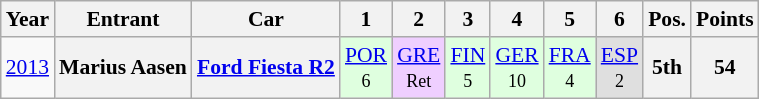<table class="wikitable" style="text-align:center; font-size:90%;">
<tr>
<th>Year</th>
<th>Entrant</th>
<th>Car</th>
<th>1</th>
<th>2</th>
<th>3</th>
<th>4</th>
<th>5</th>
<th>6</th>
<th>Pos.</th>
<th>Points</th>
</tr>
<tr>
<td><a href='#'>2013</a></td>
<th>Marius Aasen</th>
<th><a href='#'>Ford Fiesta R2</a></th>
<td style="background:#dfffdf;"><a href='#'>POR</a><br><small>6</small></td>
<td style="background:#EFCFFF;"><a href='#'>GRE</a><br><small>Ret</small></td>
<td style="background:#dfffdf;"><a href='#'>FIN</a><br><small>5</small></td>
<td style="background:#dfffdf;"><a href='#'>GER</a><br><small>10</small></td>
<td style="background:#dfffdf;"><a href='#'>FRA</a><br><small>4</small></td>
<td style="background:#dfdfdf;"><a href='#'>ESP</a><br><small>2</small></td>
<th>5th</th>
<th>54</th>
</tr>
</table>
